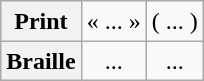<table class="wikitable" style="line-height: 1.2">
<tr align=center>
<th>Print</th>
<td>« ... »</td>
<td>( ... )</td>
</tr>
<tr align=center>
<th>Braille</th>
<td>...</td>
<td>...</td>
</tr>
</table>
